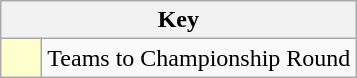<table class="wikitable" style="text-align: center;">
<tr>
<th colspan=2>Key</th>
</tr>
<tr>
<td style="background:#ffffcc; width:20px;"></td>
<td align=left>Teams to Championship Round</td>
</tr>
</table>
